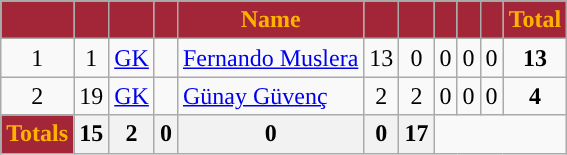<table class="wikitable" style="text-align:center">
<tr>
<th style="background:#A32638; color:#FFB300; "></th>
<th style="background:#A32638; color:#FFB300; "></th>
<th style="background:#A32638; color:#FFB300; "></th>
<th style="background:#A32638; color:#FFB300; "></th>
<th style="background:#A32638; color:#FFB300; ">Name</th>
<th style="background:#A32638; color:#FFB300; "></th>
<th style="background:#A32638; color:#FFB300; "></th>
<th style="background:#A32638; color:#FFB300; "></th>
<th style="background:#A32638; color:#FFB300; "></th>
<th style="background:#A32638; color:#FFB300; "></th>
<th style="background:#A32638; color:#FFB300; ">Total</th>
</tr>
<tr>
<td>1</td>
<td>1</td>
<td><a href='#'>GK</a></td>
<td></td>
<td align=left><a href='#'>Fernando Muslera</a></td>
<td>13</td>
<td>0</td>
<td>0</td>
<td>0</td>
<td>0</td>
<td><strong>13</strong></td>
</tr>
<tr>
<td>2</td>
<td>19</td>
<td><a href='#'>GK</a></td>
<td></td>
<td align=left><a href='#'>Günay Güvenç</a></td>
<td>2</td>
<td>2</td>
<td>0</td>
<td>0</td>
<td>0</td>
<td><strong>4</strong></td>
</tr>
<tr>
<td style="background:#A32638; color:#FFB300; "><strong>Totals</strong></td>
<th><strong>15</strong></th>
<th><strong>2</strong></th>
<th><strong>0</strong></th>
<th><strong>0</strong></th>
<th><strong>0</strong></th>
<th><strong>17</strong></th>
</tr>
</table>
